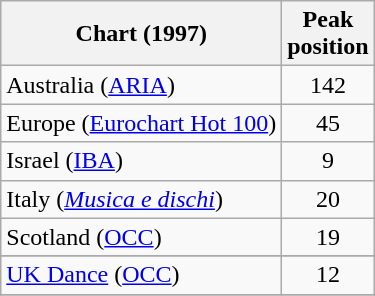<table class="wikitable sortable">
<tr>
<th>Chart (1997)</th>
<th>Peak<br>position</th>
</tr>
<tr>
<td>Australia (<a href='#'>ARIA</a>)</td>
<td align="center">142</td>
</tr>
<tr>
<td>Europe (<a href='#'>Eurochart Hot 100</a>)</td>
<td align="center">45</td>
</tr>
<tr>
<td>Israel (<a href='#'>IBA</a>)</td>
<td align="center">9</td>
</tr>
<tr>
<td>Italy (<em><a href='#'>Musica e dischi</a></em>)</td>
<td align="center">20</td>
</tr>
<tr>
<td>Scotland (<a href='#'>OCC</a>)</td>
<td align="center">19</td>
</tr>
<tr>
</tr>
<tr>
<td><a href='#'>UK Dance</a> (<a href='#'>OCC</a>)</td>
<td align="center">12</td>
</tr>
<tr>
</tr>
</table>
